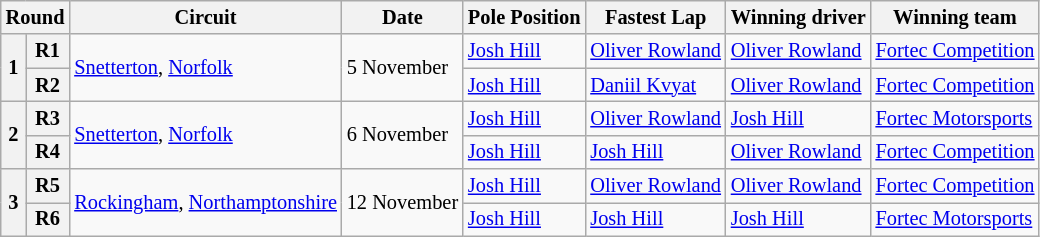<table class="wikitable" style="font-size: 85%">
<tr>
<th colspan=2>Round</th>
<th>Circuit</th>
<th>Date</th>
<th>Pole Position</th>
<th>Fastest Lap</th>
<th>Winning driver</th>
<th>Winning team</th>
</tr>
<tr>
<th rowspan=2>1</th>
<th>R1</th>
<td rowspan=2><a href='#'>Snetterton</a>, <a href='#'>Norfolk</a></td>
<td rowspan=2>5 November</td>
<td> <a href='#'>Josh Hill</a></td>
<td> <a href='#'>Oliver Rowland</a></td>
<td> <a href='#'>Oliver Rowland</a></td>
<td> <a href='#'>Fortec Competition</a></td>
</tr>
<tr>
<th>R2</th>
<td> <a href='#'>Josh Hill</a></td>
<td> <a href='#'>Daniil Kvyat</a></td>
<td> <a href='#'>Oliver Rowland</a></td>
<td> <a href='#'>Fortec Competition</a></td>
</tr>
<tr>
<th rowspan=2>2</th>
<th>R3</th>
<td rowspan=2><a href='#'>Snetterton</a>, <a href='#'>Norfolk</a></td>
<td rowspan=2>6 November</td>
<td> <a href='#'>Josh Hill</a></td>
<td> <a href='#'>Oliver Rowland</a></td>
<td> <a href='#'>Josh Hill</a></td>
<td> <a href='#'>Fortec Motorsports</a></td>
</tr>
<tr>
<th>R4</th>
<td> <a href='#'>Josh Hill</a></td>
<td> <a href='#'>Josh Hill</a></td>
<td> <a href='#'>Oliver Rowland</a></td>
<td> <a href='#'>Fortec Competition</a></td>
</tr>
<tr>
<th rowspan=2>3</th>
<th>R5</th>
<td rowspan=2><a href='#'>Rockingham</a>, <a href='#'>Northamptonshire</a></td>
<td rowspan=2>12 November</td>
<td> <a href='#'>Josh Hill</a></td>
<td> <a href='#'>Oliver Rowland</a></td>
<td> <a href='#'>Oliver Rowland</a></td>
<td> <a href='#'>Fortec Competition</a></td>
</tr>
<tr>
<th>R6</th>
<td> <a href='#'>Josh Hill</a></td>
<td> <a href='#'>Josh Hill</a></td>
<td> <a href='#'>Josh Hill</a></td>
<td> <a href='#'>Fortec Motorsports</a></td>
</tr>
</table>
